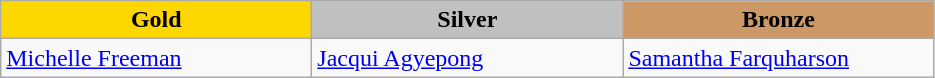<table class="wikitable" style="text-align:left">
<tr align="center">
<td width=200 bgcolor=gold><strong>Gold</strong></td>
<td width=200 bgcolor=silver><strong>Silver</strong></td>
<td width=200 bgcolor=CC9966><strong>Bronze</strong></td>
</tr>
<tr>
<td><a href='#'>Michelle Freeman</a><br><em></em></td>
<td><a href='#'>Jacqui Agyepong</a><br><em></em></td>
<td><a href='#'>Samantha Farquharson</a><br><em></em></td>
</tr>
</table>
